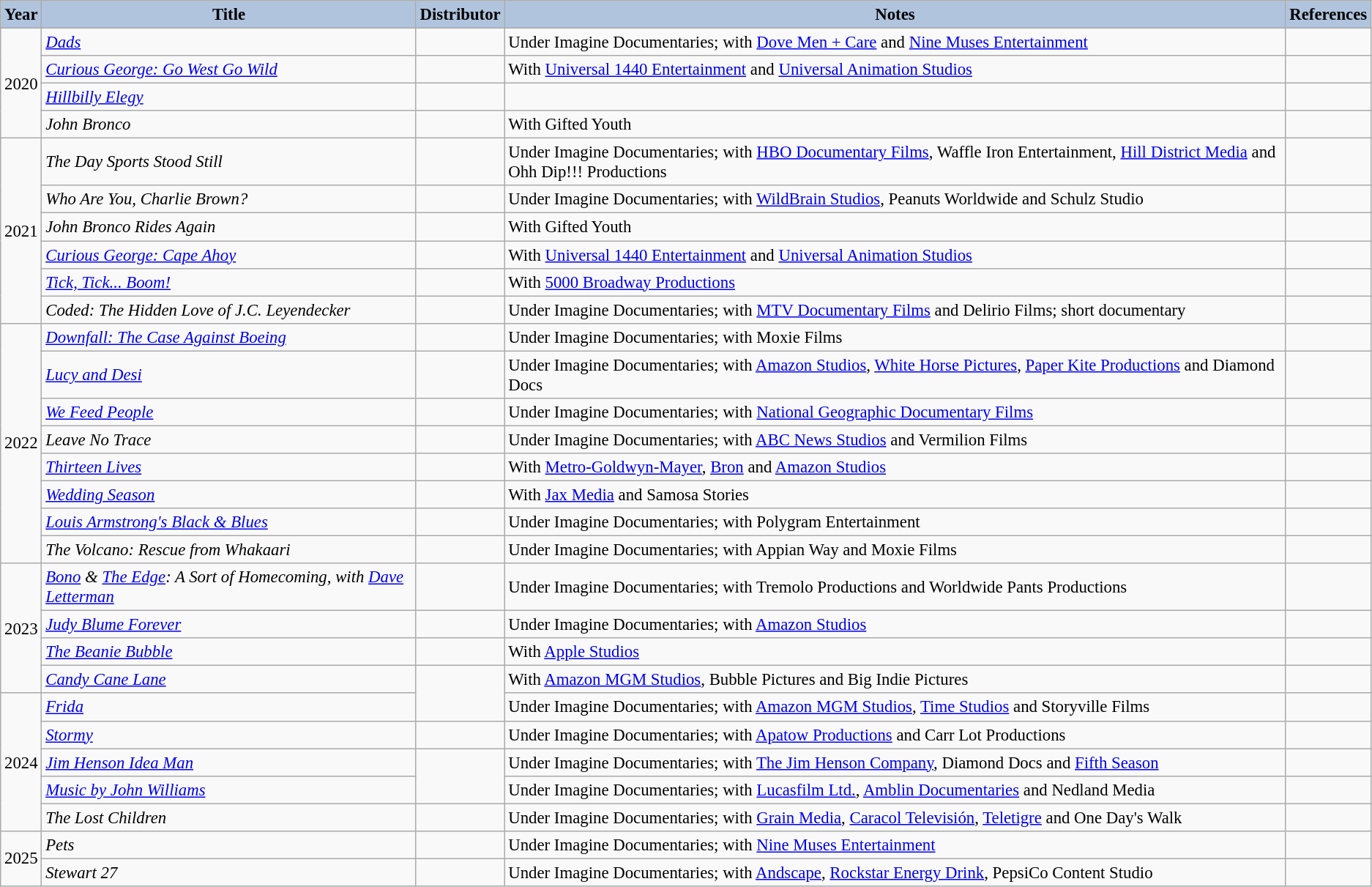<table class="wikitable" style="font-size:95%;">
<tr style="text-align:left;">
<th style="background:#B0C4DE;">Year</th>
<th style="background:#B0C4DE;">Title</th>
<th style="background:#B0C4DE;">Distributor</th>
<th style="background:#B0C4DE;">Notes</th>
<th style="background:#B0C4DE;">References</th>
</tr>
<tr>
<td rowspan="4">2020</td>
<td><em><a href='#'>Dads</a></em></td>
<td></td>
<td>Under Imagine Documentaries; with <a href='#'>Dove Men + Care</a> and <a href='#'>Nine Muses Entertainment</a></td>
<td></td>
</tr>
<tr>
<td><em><a href='#'>Curious George: Go West Go Wild</a></em></td>
<td></td>
<td>With <a href='#'>Universal 1440 Entertainment</a> and <a href='#'>Universal Animation Studios</a></td>
<td></td>
</tr>
<tr>
<td><em><a href='#'>Hillbilly Elegy</a></em></td>
<td></td>
<td></td>
<td></td>
</tr>
<tr>
<td><em>John Bronco</em></td>
<td></td>
<td>With Gifted Youth</td>
<td></td>
</tr>
<tr>
<td rowspan="6">2021</td>
<td><em>The Day Sports Stood Still</em></td>
<td></td>
<td>Under Imagine Documentaries; with <a href='#'>HBO Documentary Films</a>, Waffle Iron Entertainment, <a href='#'>Hill District Media</a> and Ohh Dip!!! Productions</td>
<td></td>
</tr>
<tr>
<td><em>Who Are You, Charlie Brown?</em></td>
<td></td>
<td>Under Imagine Documentaries; with <a href='#'>WildBrain Studios</a>, Peanuts Worldwide and Schulz Studio</td>
<td></td>
</tr>
<tr>
<td><em>John Bronco Rides Again</em></td>
<td></td>
<td>With Gifted Youth</td>
<td></td>
</tr>
<tr>
<td><em><a href='#'>Curious George: Cape Ahoy</a></em></td>
<td></td>
<td>With <a href='#'>Universal 1440 Entertainment</a> and <a href='#'>Universal Animation Studios</a></td>
<td></td>
</tr>
<tr>
<td><em><a href='#'>Tick, Tick... Boom!</a></em></td>
<td></td>
<td>With <a href='#'>5000 Broadway Productions</a></td>
<td></td>
</tr>
<tr>
<td><em>Coded: The Hidden Love of J.C. Leyendecker</em></td>
<td></td>
<td>Under Imagine Documentaries; with <a href='#'>MTV Documentary Films</a> and Delirio Films; short documentary</td>
<td></td>
</tr>
<tr>
<td rowspan="8">2022</td>
<td><em><a href='#'>Downfall: The Case Against Boeing</a></em></td>
<td></td>
<td>Under Imagine Documentaries; with Moxie Films</td>
<td></td>
</tr>
<tr>
<td><em><a href='#'>Lucy and Desi</a></em></td>
<td></td>
<td>Under Imagine Documentaries; with <a href='#'>Amazon Studios</a>, <a href='#'>White Horse Pictures</a>, <a href='#'>Paper Kite Productions</a> and Diamond Docs</td>
<td></td>
</tr>
<tr>
<td><em><a href='#'>We Feed People</a></em></td>
<td></td>
<td>Under Imagine Documentaries; with <a href='#'>National Geographic Documentary Films</a></td>
<td></td>
</tr>
<tr>
<td><em>Leave No Trace</em></td>
<td></td>
<td>Under Imagine Documentaries; with <a href='#'>ABC News Studios</a> and Vermilion Films</td>
<td></td>
</tr>
<tr>
<td><em><a href='#'>Thirteen Lives</a></em></td>
<td></td>
<td>With <a href='#'>Metro-Goldwyn-Mayer</a>, <a href='#'>Bron</a> and <a href='#'>Amazon Studios</a></td>
<td></td>
</tr>
<tr>
<td><em><a href='#'>Wedding Season</a></em></td>
<td></td>
<td>With <a href='#'>Jax Media</a> and Samosa Stories</td>
<td></td>
</tr>
<tr>
<td><em><a href='#'>Louis Armstrong's Black & Blues</a></em></td>
<td></td>
<td>Under Imagine Documentaries; with Polygram Entertainment</td>
<td></td>
</tr>
<tr>
<td><em>The Volcano: Rescue from Whakaari</em></td>
<td></td>
<td>Under Imagine Documentaries; with Appian Way and Moxie Films</td>
<td></td>
</tr>
<tr>
<td rowspan="4">2023</td>
<td><em><a href='#'>Bono</a> & <a href='#'>The Edge</a>: A Sort of Homecoming, with <a href='#'>Dave Letterman</a></em></td>
<td></td>
<td>Under Imagine Documentaries; with Tremolo Productions and Worldwide Pants Productions</td>
<td></td>
</tr>
<tr>
<td><em><a href='#'>Judy Blume Forever</a></em></td>
<td></td>
<td>Under Imagine Documentaries; with <a href='#'>Amazon Studios</a></td>
<td></td>
</tr>
<tr>
<td><em><a href='#'>The Beanie Bubble</a></em></td>
<td></td>
<td>With <a href='#'>Apple Studios</a></td>
<td></td>
</tr>
<tr>
<td><em><a href='#'>Candy Cane Lane</a></em></td>
<td rowspan="2"></td>
<td>With <a href='#'>Amazon MGM Studios</a>, Bubble Pictures and Big Indie Pictures</td>
<td></td>
</tr>
<tr>
<td rowspan="5">2024</td>
<td><em><a href='#'>Frida</a></em></td>
<td>Under Imagine Documentaries; with <a href='#'>Amazon MGM Studios</a>, <a href='#'>Time Studios</a> and Storyville Films</td>
<td></td>
</tr>
<tr>
<td><em><a href='#'>Stormy</a></em></td>
<td></td>
<td>Under Imagine Documentaries; with <a href='#'>Apatow Productions</a> and Carr Lot Productions</td>
<td></td>
</tr>
<tr>
<td><em><a href='#'>Jim Henson Idea Man</a></em></td>
<td rowspan="2"></td>
<td>Under Imagine Documentaries; with <a href='#'>The Jim Henson Company</a>, Diamond Docs and <a href='#'>Fifth Season</a></td>
<td></td>
</tr>
<tr>
<td><em><a href='#'>Music by John Williams</a></em></td>
<td>Under Imagine Documentaries; with <a href='#'>Lucasfilm Ltd.</a>, <a href='#'>Amblin Documentaries</a> and Nedland Media</td>
<td></td>
</tr>
<tr>
<td><em>The Lost Children</em></td>
<td></td>
<td>Under Imagine Documentaries; with <a href='#'>Grain Media</a>, <a href='#'>Caracol Televisión</a>, <a href='#'>Teletigre</a> and One Day's Walk</td>
<td></td>
</tr>
<tr>
<td rowspan="2">2025</td>
<td><em>Pets</em></td>
<td></td>
<td>Under Imagine Documentaries; with <a href='#'>Nine Muses Entertainment</a></td>
<td></td>
</tr>
<tr>
<td><em>Stewart 27</em></td>
<td></td>
<td>Under Imagine Documentaries; with <a href='#'>Andscape</a>, <a href='#'>Rockstar Energy Drink</a>, PepsiCo Content Studio</td>
<td></td>
</tr>
</table>
